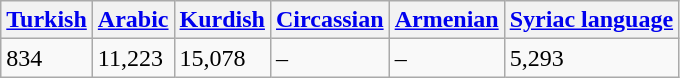<table class="wikitable">
<tr>
<th><a href='#'>Turkish</a></th>
<th><a href='#'>Arabic</a></th>
<th><a href='#'>Kurdish</a></th>
<th><a href='#'>Circassian</a></th>
<th><a href='#'>Armenian</a></th>
<th><a href='#'>Syriac language</a></th>
</tr>
<tr>
<td>834</td>
<td>11,223</td>
<td>15,078</td>
<td>–</td>
<td>–</td>
<td>5,293</td>
</tr>
</table>
